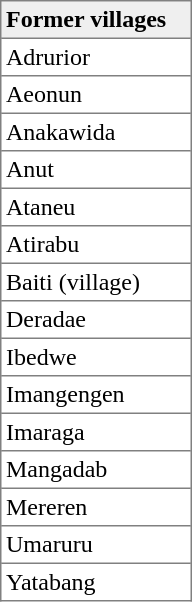<table cellpadding="3" cellspacing="0" border="1" style="border: gray solid 1px; border-collapse: collapse;">
<tr>
<th colspan="1" align=left bgcolor="#EFEFEF" width="120"><strong>Former villages</strong></th>
</tr>
<tr>
<td>Adrurior</td>
</tr>
<tr>
<td>Aeonun</td>
</tr>
<tr>
<td>Anakawida</td>
</tr>
<tr>
<td>Anut</td>
</tr>
<tr>
<td>Ataneu</td>
</tr>
<tr>
<td>Atirabu</td>
</tr>
<tr>
<td>Baiti (village)</td>
</tr>
<tr>
<td>Deradae</td>
</tr>
<tr>
<td>Ibedwe</td>
</tr>
<tr>
<td>Imangengen</td>
</tr>
<tr>
<td>Imaraga</td>
</tr>
<tr>
<td>Mangadab</td>
</tr>
<tr>
<td>Mereren</td>
</tr>
<tr>
<td>Umaruru</td>
</tr>
<tr>
<td>Yatabang</td>
</tr>
</table>
